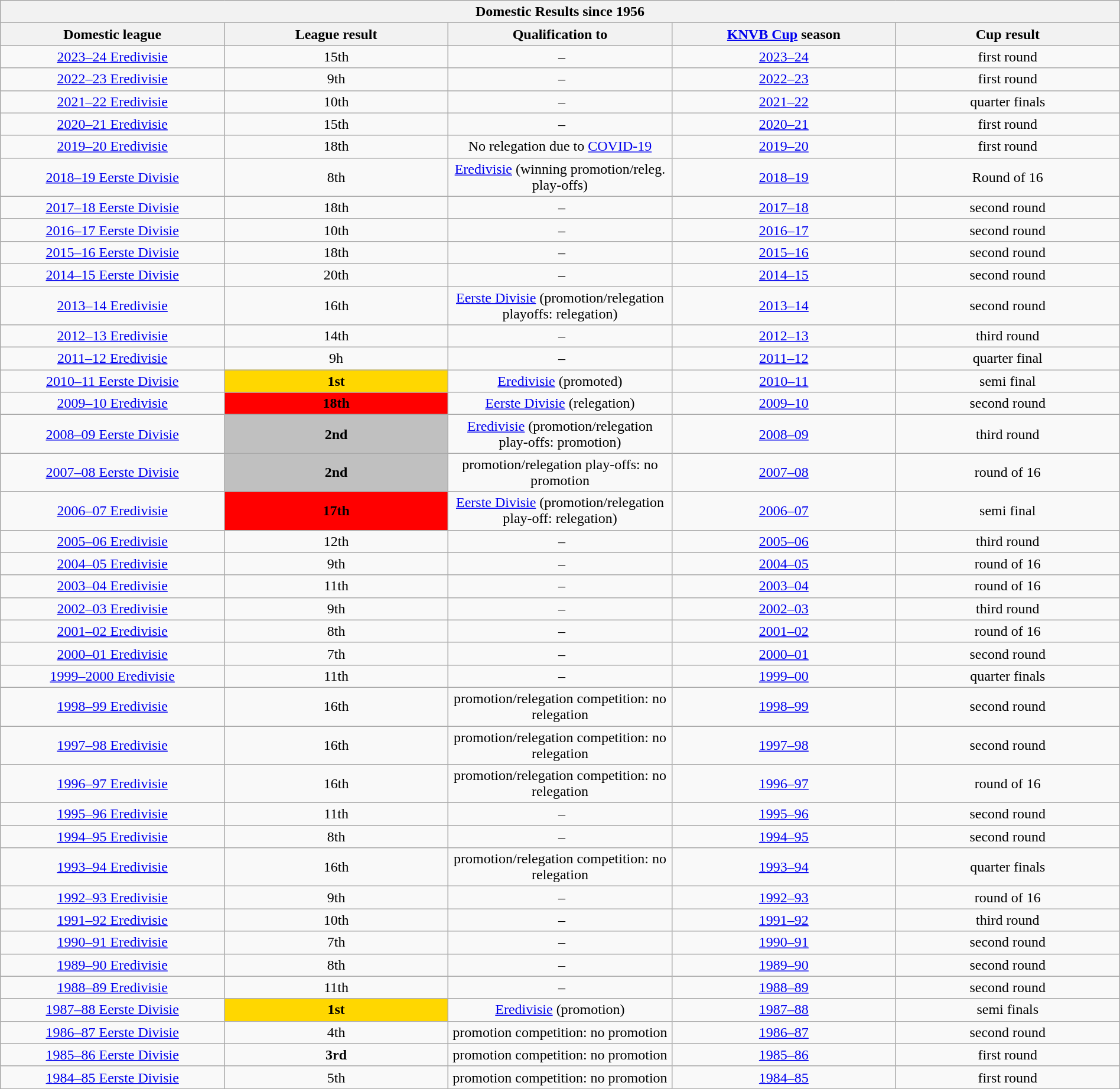<table class="wikitable collapsible collapsed" style="width: 100%; text-align: center;">
<tr>
<th colspan=5>Domestic Results since 1956</th>
</tr>
<tr>
<th style="width:20%;">Domestic league</th>
<th style="width:20%;">League result</th>
<th style="width:20%;">Qualification to</th>
<th style="width:20%;"><a href='#'>KNVB Cup</a> season</th>
<th style="width:20%;">Cup result</th>
</tr>
<tr>
<td><a href='#'>2023–24 Eredivisie</a></td>
<td>15th</td>
<td> –</td>
<td><a href='#'>2023–24</a></td>
<td>first round</td>
</tr>
<tr>
<td><a href='#'>2022–23 Eredivisie</a></td>
<td>9th</td>
<td> –</td>
<td><a href='#'>2022–23</a></td>
<td>first round</td>
</tr>
<tr>
<td><a href='#'>2021–22 Eredivisie</a></td>
<td>10th</td>
<td> –</td>
<td><a href='#'>2021–22</a></td>
<td>quarter finals</td>
</tr>
<tr>
<td><a href='#'>2020–21 Eredivisie</a></td>
<td>15th</td>
<td> –</td>
<td><a href='#'>2020–21</a></td>
<td>first round</td>
</tr>
<tr>
<td><a href='#'>2019–20 Eredivisie</a></td>
<td>18th</td>
<td>No relegation due to <a href='#'>COVID-19</a></td>
<td><a href='#'>2019–20</a></td>
<td>first round</td>
</tr>
<tr>
<td><a href='#'>2018–19 Eerste Divisie</a></td>
<td>8th</td>
<td><a href='#'>Eredivisie</a> (winning promotion/releg. play-offs)</td>
<td><a href='#'>2018–19</a></td>
<td>Round of 16</td>
</tr>
<tr>
<td><a href='#'>2017–18 Eerste Divisie</a></td>
<td>18th</td>
<td> –</td>
<td><a href='#'>2017–18</a></td>
<td>second round</td>
</tr>
<tr>
<td><a href='#'>2016–17 Eerste Divisie</a></td>
<td>10th</td>
<td> –</td>
<td><a href='#'>2016–17</a></td>
<td>second round</td>
</tr>
<tr>
<td><a href='#'>2015–16 Eerste Divisie</a></td>
<td>18th</td>
<td> –</td>
<td><a href='#'>2015–16</a></td>
<td>second round</td>
</tr>
<tr>
<td><a href='#'>2014–15 Eerste Divisie</a></td>
<td>20th</td>
<td> –</td>
<td><a href='#'>2014–15</a></td>
<td>second round</td>
</tr>
<tr>
<td><a href='#'>2013–14 Eredivisie</a></td>
<td>16th</td>
<td><a href='#'>Eerste Divisie</a> (promotion/relegation playoffs: relegation)</td>
<td><a href='#'>2013–14</a></td>
<td>second round</td>
</tr>
<tr>
<td><a href='#'>2012–13 Eredivisie</a></td>
<td>14th</td>
<td> –</td>
<td><a href='#'>2012–13</a></td>
<td>third round</td>
</tr>
<tr>
<td><a href='#'>2011–12 Eredivisie</a></td>
<td>9h</td>
<td> –</td>
<td><a href='#'>2011–12</a></td>
<td>quarter final</td>
</tr>
<tr>
<td><a href='#'>2010–11 Eerste Divisie</a></td>
<td style="background: gold"><strong>1st</strong></td>
<td><a href='#'>Eredivisie</a> (promoted)</td>
<td><a href='#'>2010–11</a></td>
<td>semi final</td>
</tr>
<tr>
<td><a href='#'>2009–10 Eredivisie</a></td>
<td style="background: red"><strong>18th</strong></td>
<td><a href='#'>Eerste Divisie</a> (relegation)</td>
<td><a href='#'>2009–10</a></td>
<td>second round</td>
</tr>
<tr>
<td><a href='#'>2008–09 Eerste Divisie</a></td>
<td style="background: silver"><strong>2nd</strong></td>
<td><a href='#'>Eredivisie</a> (promotion/relegation play-offs: promotion)</td>
<td><a href='#'>2008–09</a></td>
<td>third round</td>
</tr>
<tr>
<td><a href='#'>2007–08 Eerste Divisie</a></td>
<td style="background: silver"><strong>2nd</strong></td>
<td>promotion/relegation play-offs: no promotion</td>
<td><a href='#'>2007–08</a></td>
<td>round of 16</td>
</tr>
<tr>
<td><a href='#'>2006–07 Eredivisie</a></td>
<td style="background: red"><strong>17th</strong></td>
<td><a href='#'>Eerste Divisie</a> (promotion/relegation play-off: relegation)</td>
<td><a href='#'>2006–07</a></td>
<td>semi final</td>
</tr>
<tr>
<td><a href='#'>2005–06 Eredivisie</a></td>
<td>12th</td>
<td> –</td>
<td><a href='#'>2005–06</a></td>
<td>third round</td>
</tr>
<tr>
<td><a href='#'>2004–05 Eredivisie</a></td>
<td>9th</td>
<td> –</td>
<td><a href='#'>2004–05</a></td>
<td>round of 16</td>
</tr>
<tr>
<td><a href='#'>2003–04 Eredivisie</a></td>
<td>11th</td>
<td> –</td>
<td><a href='#'>2003–04</a></td>
<td>round of 16</td>
</tr>
<tr>
<td><a href='#'>2002–03 Eredivisie</a></td>
<td>9th</td>
<td> –</td>
<td><a href='#'>2002–03</a></td>
<td>third round</td>
</tr>
<tr>
<td><a href='#'>2001–02 Eredivisie</a></td>
<td>8th</td>
<td> –</td>
<td><a href='#'>2001–02</a></td>
<td>round of 16</td>
</tr>
<tr>
<td><a href='#'>2000–01 Eredivisie</a></td>
<td>7th</td>
<td> –</td>
<td><a href='#'>2000–01</a></td>
<td>second round</td>
</tr>
<tr>
<td><a href='#'>1999–2000 Eredivisie</a></td>
<td>11th</td>
<td> –</td>
<td><a href='#'>1999–00</a></td>
<td>quarter finals</td>
</tr>
<tr>
<td><a href='#'>1998–99 Eredivisie</a></td>
<td>16th</td>
<td>promotion/relegation competition: no relegation</td>
<td><a href='#'>1998–99</a></td>
<td>second round</td>
</tr>
<tr>
<td><a href='#'>1997–98 Eredivisie</a></td>
<td>16th</td>
<td>promotion/relegation competition: no relegation</td>
<td><a href='#'>1997–98</a></td>
<td>second round</td>
</tr>
<tr>
<td><a href='#'>1996–97 Eredivisie</a></td>
<td>16th</td>
<td>promotion/relegation competition: no relegation</td>
<td><a href='#'>1996–97</a></td>
<td>round of 16</td>
</tr>
<tr>
<td><a href='#'>1995–96 Eredivisie</a></td>
<td>11th</td>
<td> –</td>
<td><a href='#'>1995–96</a></td>
<td>second round</td>
</tr>
<tr>
<td><a href='#'>1994–95 Eredivisie</a></td>
<td>8th</td>
<td> –</td>
<td><a href='#'>1994–95</a></td>
<td>second round</td>
</tr>
<tr>
<td><a href='#'>1993–94 Eredivisie</a></td>
<td>16th</td>
<td>promotion/relegation competition: no relegation</td>
<td><a href='#'>1993–94</a></td>
<td>quarter finals</td>
</tr>
<tr>
<td><a href='#'>1992–93 Eredivisie</a></td>
<td>9th</td>
<td> –</td>
<td><a href='#'>1992–93</a></td>
<td>round of 16</td>
</tr>
<tr>
<td><a href='#'>1991–92 Eredivisie</a></td>
<td>10th</td>
<td> –</td>
<td><a href='#'>1991–92</a></td>
<td>third round</td>
</tr>
<tr>
<td><a href='#'>1990–91 Eredivisie</a></td>
<td>7th</td>
<td> –</td>
<td><a href='#'>1990–91</a></td>
<td>second round</td>
</tr>
<tr>
<td><a href='#'>1989–90 Eredivisie</a></td>
<td>8th</td>
<td> –</td>
<td><a href='#'>1989–90</a></td>
<td>second round</td>
</tr>
<tr>
<td><a href='#'>1988–89 Eredivisie</a></td>
<td>11th</td>
<td> –</td>
<td><a href='#'>1988–89</a></td>
<td>second round</td>
</tr>
<tr>
<td><a href='#'>1987–88 Eerste Divisie</a></td>
<td style="background: gold"><strong>1st</strong></td>
<td><a href='#'>Eredivisie</a> (promotion)</td>
<td><a href='#'>1987–88</a></td>
<td>semi finals</td>
</tr>
<tr>
<td><a href='#'>1986–87 Eerste Divisie</a></td>
<td>4th</td>
<td>promotion competition: no promotion</td>
<td><a href='#'>1986–87</a></td>
<td>second round</td>
</tr>
<tr>
<td><a href='#'>1985–86 Eerste Divisie</a></td>
<td style="background: bronze"><strong>3rd</strong></td>
<td>promotion competition: no promotion</td>
<td><a href='#'>1985–86</a></td>
<td>first round</td>
</tr>
<tr>
<td><a href='#'>1984–85 Eerste Divisie</a></td>
<td>5th</td>
<td>promotion competition: no promotion</td>
<td><a href='#'>1984–85</a></td>
<td>first round</td>
</tr>
</table>
